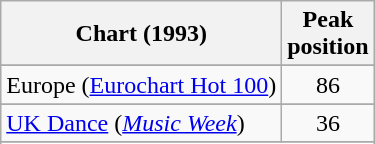<table class="wikitable sortable">
<tr>
<th>Chart (1993)</th>
<th>Peak<br>position</th>
</tr>
<tr>
</tr>
<tr>
<td>Europe (<a href='#'>Eurochart Hot 100</a>)</td>
<td align="center">86</td>
</tr>
<tr>
</tr>
<tr>
</tr>
<tr>
</tr>
<tr>
<td><a href='#'>UK Dance</a> (<em><a href='#'>Music Week</a></em>)</td>
<td align="center">36</td>
</tr>
<tr>
</tr>
<tr>
</tr>
</table>
